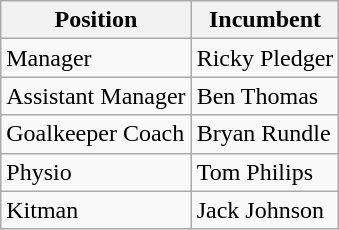<table class="wikitable">
<tr>
<th>Position</th>
<th>Incumbent</th>
</tr>
<tr>
<td>Manager</td>
<td>Ricky Pledger</td>
</tr>
<tr>
<td>Assistant Manager</td>
<td>Ben Thomas</td>
</tr>
<tr>
<td>Goalkeeper Coach</td>
<td>Bryan Rundle</td>
</tr>
<tr>
<td>Physio</td>
<td>Tom Philips</td>
</tr>
<tr>
<td>Kitman</td>
<td>Jack Johnson</td>
</tr>
</table>
